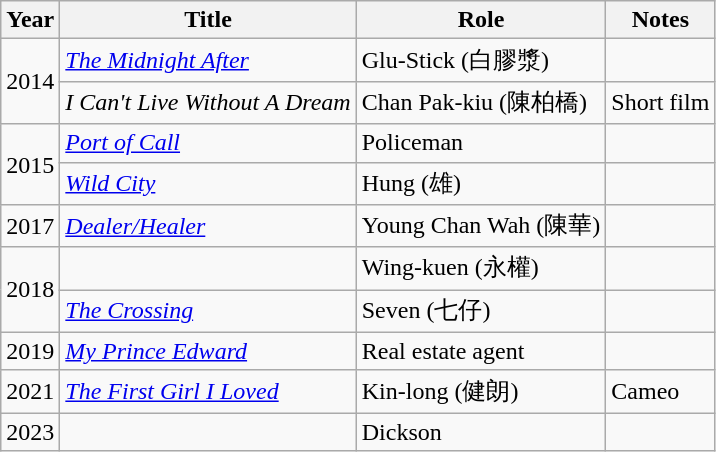<table class="wikitable">
<tr>
<th>Year</th>
<th>Title</th>
<th>Role</th>
<th>Notes</th>
</tr>
<tr>
<td rowspan="2">2014</td>
<td><em><a href='#'>The Midnight After</a></em></td>
<td>Glu-Stick (白膠漿)</td>
<td></td>
</tr>
<tr>
<td><em>I Can't Live Without A Dream</em></td>
<td>Chan Pak-kiu (陳柏橋)</td>
<td>Short film</td>
</tr>
<tr>
<td rowspan="2">2015</td>
<td><em><a href='#'>Port of Call</a></em></td>
<td>Policeman</td>
<td></td>
</tr>
<tr>
<td><em><a href='#'>Wild City</a></em></td>
<td>Hung (雄)</td>
<td></td>
</tr>
<tr>
<td>2017</td>
<td><em><a href='#'>Dealer/Healer</a></em></td>
<td>Young Chan Wah (陳華)</td>
<td></td>
</tr>
<tr>
<td rowspan="2">2018</td>
<td><em></em></td>
<td>Wing-kuen (永權)</td>
<td></td>
</tr>
<tr>
<td><em><a href='#'>The Crossing</a></em></td>
<td>Seven (七仔)</td>
<td></td>
</tr>
<tr>
<td>2019</td>
<td><em><a href='#'>My Prince Edward</a></em></td>
<td>Real estate agent</td>
<td></td>
</tr>
<tr>
<td>2021</td>
<td><em><a href='#'>The First Girl I Loved</a></em></td>
<td>Kin-long (健朗)</td>
<td>Cameo</td>
</tr>
<tr>
<td>2023</td>
<td><em></em></td>
<td>Dickson</td>
<td></td>
</tr>
</table>
